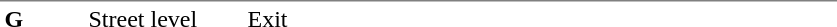<table table border=0 cellspacing=0 cellpadding=3>
<tr>
<td style="border-top:solid 1px gray;" width=50 valign=top><strong>G</strong></td>
<td style="border-top:solid 1px gray;" width=100 valign=top>Street level</td>
<td style="border-top:solid 1px gray;" width=390 valign=top>Exit</td>
</tr>
</table>
